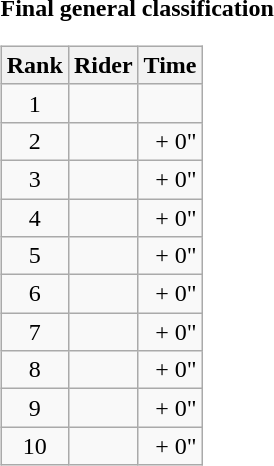<table>
<tr>
<td><strong>Final general classification</strong><br><table class="wikitable">
<tr>
<th scope="col">Rank</th>
<th scope="col">Rider</th>
<th scope="col">Time</th>
</tr>
<tr>
<td style="text-align:center;">1</td>
<td></td>
<td style="text-align:right;"></td>
</tr>
<tr>
<td style="text-align:center;">2</td>
<td></td>
<td style="text-align:right;">+ 0"</td>
</tr>
<tr>
<td style="text-align:center;">3</td>
<td></td>
<td style="text-align:right;">+ 0"</td>
</tr>
<tr>
<td style="text-align:center;">4</td>
<td></td>
<td style="text-align:right;">+ 0"</td>
</tr>
<tr>
<td style="text-align:center;">5</td>
<td></td>
<td style="text-align:right;">+ 0"</td>
</tr>
<tr>
<td style="text-align:center;">6</td>
<td></td>
<td style="text-align:right;">+ 0"</td>
</tr>
<tr>
<td style="text-align:center;">7</td>
<td></td>
<td style="text-align:right;">+ 0"</td>
</tr>
<tr>
<td style="text-align:center;">8</td>
<td></td>
<td style="text-align:right;">+ 0"</td>
</tr>
<tr>
<td style="text-align:center;">9</td>
<td></td>
<td style="text-align:right;">+ 0"</td>
</tr>
<tr>
<td style="text-align:center;">10</td>
<td></td>
<td style="text-align:right;">+ 0"</td>
</tr>
</table>
</td>
</tr>
</table>
